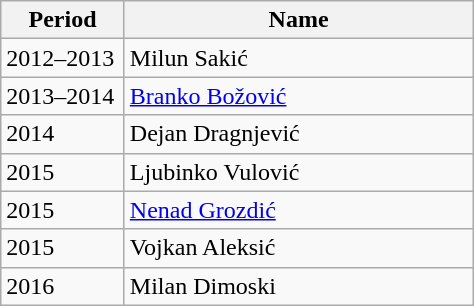<table class="wikitable">
<tr>
<th width="75">Period</th>
<th width="225">Name</th>
</tr>
<tr>
<td>2012–2013</td>
<td> Milun Sakić</td>
</tr>
<tr>
<td>2013–2014</td>
<td> <a href='#'>Branko Božović</a></td>
</tr>
<tr>
<td>2014</td>
<td> Dejan Dragnjević</td>
</tr>
<tr>
<td>2015</td>
<td> Ljubinko Vulović</td>
</tr>
<tr>
<td>2015</td>
<td> <a href='#'>Nenad Grozdić</a></td>
</tr>
<tr>
<td>2015</td>
<td> Vojkan Aleksić</td>
</tr>
<tr>
<td>2016</td>
<td> Milan Dimoski</td>
</tr>
</table>
